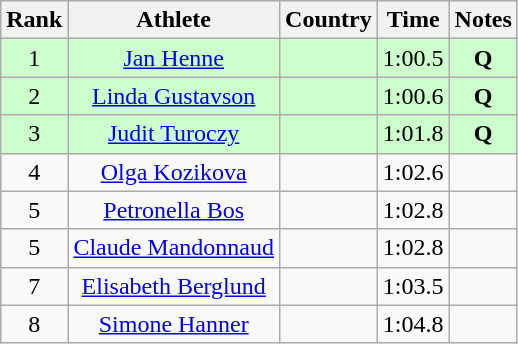<table class="wikitable sortable" style="text-align:center">
<tr>
<th>Rank</th>
<th>Athlete</th>
<th>Country</th>
<th>Time</th>
<th>Notes</th>
</tr>
<tr bgcolor=ccffcc>
<td>1</td>
<td><a href='#'>Jan Henne</a></td>
<td align=left></td>
<td>1:00.5</td>
<td><strong> Q </strong></td>
</tr>
<tr bgcolor=ccffcc>
<td>2</td>
<td><a href='#'>Linda Gustavson</a></td>
<td align=left></td>
<td>1:00.6</td>
<td><strong> Q </strong></td>
</tr>
<tr bgcolor=ccffcc>
<td>3</td>
<td><a href='#'>Judit Turoczy</a></td>
<td align=left></td>
<td>1:01.8</td>
<td><strong> Q </strong></td>
</tr>
<tr>
<td>4</td>
<td><a href='#'>Olga Kozikova</a></td>
<td align=left></td>
<td>1:02.6</td>
<td><strong>   </strong></td>
</tr>
<tr>
<td>5</td>
<td><a href='#'>Petronella Bos</a></td>
<td align=left></td>
<td>1:02.8</td>
<td><strong>   </strong></td>
</tr>
<tr>
<td>5</td>
<td><a href='#'>Claude Mandonnaud</a></td>
<td align=left></td>
<td>1:02.8</td>
<td><strong>   </strong></td>
</tr>
<tr>
<td>7</td>
<td><a href='#'>Elisabeth Berglund</a></td>
<td align=left></td>
<td>1:03.5</td>
<td><strong>   </strong></td>
</tr>
<tr>
<td>8</td>
<td><a href='#'>Simone Hanner</a></td>
<td align=left></td>
<td>1:04.8</td>
<td><strong>   </strong></td>
</tr>
</table>
